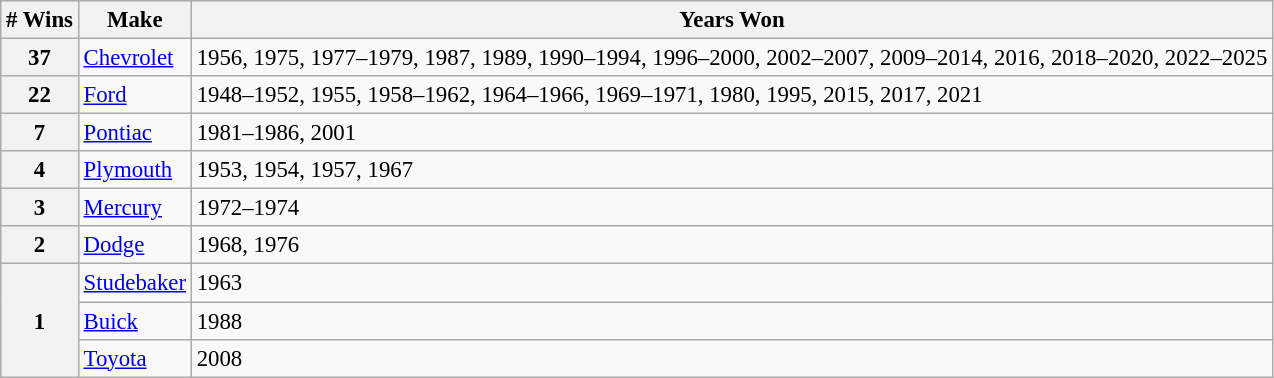<table class="wikitable" style="font-size: 95%;">
<tr>
<th># Wins</th>
<th>Make</th>
<th>Years Won</th>
</tr>
<tr>
<th>37</th>
<td><a href='#'>Chevrolet</a></td>
<td>1956, 1975, 1977–1979, 1987, 1989, 1990–1994, 1996–2000, 2002–2007, 2009–2014, 2016, 2018–2020, 2022–2025</td>
</tr>
<tr>
<th>22</th>
<td><a href='#'>Ford</a></td>
<td>1948–1952, 1955, 1958–1962, 1964–1966, 1969–1971, 1980, 1995, 2015, 2017, 2021</td>
</tr>
<tr>
<th>7</th>
<td><a href='#'>Pontiac</a></td>
<td>1981–1986, 2001</td>
</tr>
<tr>
<th>4</th>
<td><a href='#'>Plymouth</a></td>
<td>1953, 1954, 1957, 1967</td>
</tr>
<tr>
<th>3</th>
<td><a href='#'>Mercury</a></td>
<td>1972–1974</td>
</tr>
<tr>
<th>2</th>
<td><a href='#'>Dodge</a></td>
<td>1968, 1976</td>
</tr>
<tr>
<th rowspan="3">1</th>
<td><a href='#'>Studebaker</a></td>
<td>1963</td>
</tr>
<tr>
<td><a href='#'>Buick</a></td>
<td>1988</td>
</tr>
<tr>
<td><a href='#'>Toyota</a></td>
<td>2008</td>
</tr>
</table>
